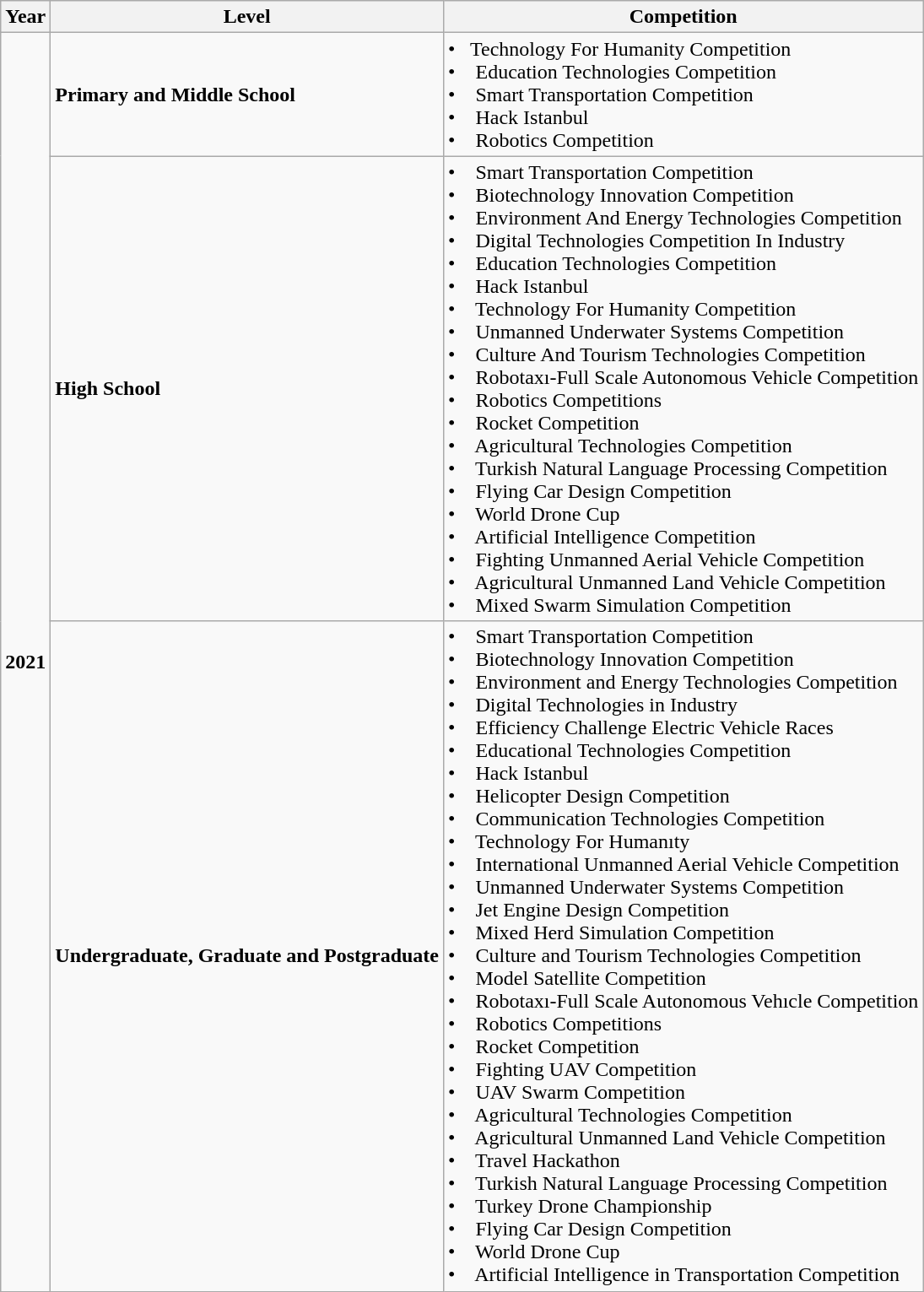<table class="wikitable">
<tr>
<th>Year</th>
<th>Level</th>
<th>Competition</th>
</tr>
<tr>
<td rowspan="3"><strong>2021</strong></td>
<td><strong>Primary and Middle School</strong></td>
<td>•    Technology For Humanity Competition<br>•    Education Technologies Competition<br>•    Smart Transportation Competition<br>•    Hack Istanbul<br>•    Robotics Competition</td>
</tr>
<tr>
<td><strong>High School</strong></td>
<td>•    Smart Transportation Competition<br>•    Biotechnology Innovation Competition<br>•    Environment And Energy Technologies Competition<br>•    Digital Technologies Competition In Industry<br>•    Education Technologies Competition<br>•    Hack Istanbul<br>•    Technology For Humanity Competition<br>•    Unmanned Underwater Systems Competition<br>•    Culture And Tourism Technologies Competition<br>•    Robotaxı-Full Scale Autonomous Vehicle Competition<br>•    Robotics Competitions<br>•    Rocket Competition<br>•    Agricultural Technologies Competition<br>•    Turkish Natural Language Processing Competition<br>•    Flying Car Design Competition<br>•    World Drone Cup<br>•    Artificial Intelligence Competition<br>•    Fighting Unmanned Aerial Vehicle Competition<br>•    Agricultural Unmanned Land Vehicle Competition<br>•    Mixed Swarm Simulation Competition</td>
</tr>
<tr>
<td><strong>Undergraduate, Graduate and Postgraduate</strong></td>
<td>•    Smart Transportation Competition<br>•    Biotechnology Innovation Competition<br>•    Environment and Energy Technologies Competition<br>•    Digital Technologies in Industry<br>•    Efficiency Challenge Electric Vehicle Races<br>•    Educational Technologies Competition<br>•    Hack Istanbul<br>•    Helicopter Design Competition<br>•    Communication Technologies Competition<br>•    Technology For Humanıty<br>•    International Unmanned Aerial Vehicle Competition<br>•    Unmanned Underwater Systems Competition<br>•    Jet Engine Design Competition<br>•    Mixed Herd Simulation Competition<br>•    Culture and Tourism Technologies Competition<br>•    Model Satellite Competition<br>•    Robotaxı-Full Scale Autonomous Vehıcle Competition<br>•    Robotics Competitions<br>•    Rocket Competition<br>•    Fighting UAV Competition<br>•    UAV Swarm Competition<br>•    Agricultural Technologies Competition<br>•    Agricultural Unmanned Land Vehicle Competition<br>•    Travel Hackathon<br>•    Turkish Natural Language Processing Competition<br>•    Turkey Drone Championship<br>•    Flying Car Design Competition<br>•    World Drone Cup<br>•    Artificial Intelligence in Transportation Competition</td>
</tr>
</table>
